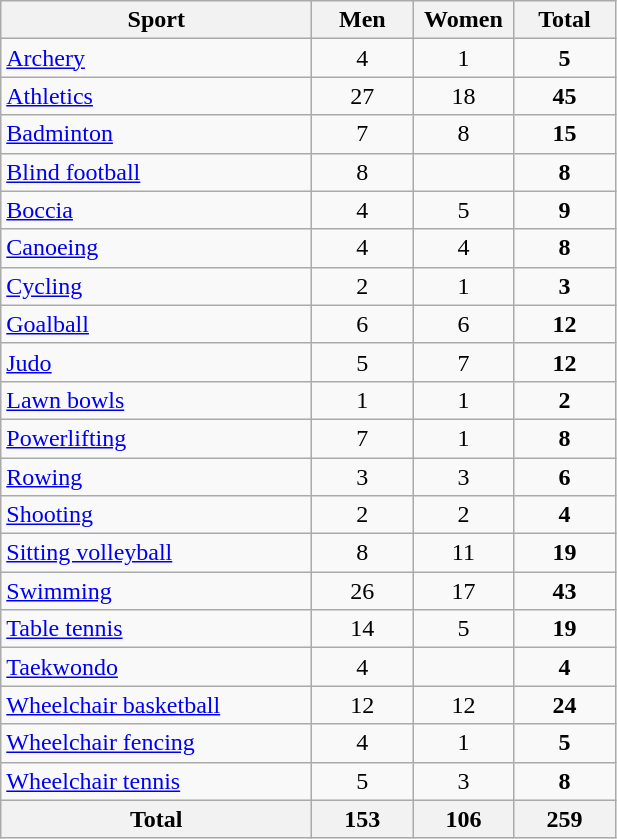<table class="wikitable" style="text-align:center;">
<tr>
<th width=200>Sport</th>
<th width=60>Men</th>
<th width=60>Women</th>
<th width=60>Total</th>
</tr>
<tr>
<td align=left><a href='#'>Archery</a></td>
<td>4</td>
<td>1</td>
<td><strong>5</strong></td>
</tr>
<tr>
<td align=left><a href='#'>Athletics</a></td>
<td>27</td>
<td>18</td>
<td><strong>45</strong></td>
</tr>
<tr>
<td align=left><a href='#'>Badminton</a></td>
<td>7</td>
<td>8</td>
<td><strong>15</strong></td>
</tr>
<tr>
<td align=left><a href='#'>Blind football</a></td>
<td>8</td>
<td></td>
<td><strong>8</strong></td>
</tr>
<tr>
<td align=left><a href='#'>Boccia</a></td>
<td>4</td>
<td>5</td>
<td><strong>9</strong></td>
</tr>
<tr>
<td align=left><a href='#'>Canoeing</a></td>
<td>4</td>
<td>4</td>
<td><strong>8</strong></td>
</tr>
<tr>
<td align=left><a href='#'>Cycling</a></td>
<td>2</td>
<td>1</td>
<td><strong>3</strong></td>
</tr>
<tr>
<td align=left><a href='#'>Goalball</a></td>
<td>6</td>
<td>6</td>
<td><strong>12</strong></td>
</tr>
<tr>
<td align=left><a href='#'>Judo</a></td>
<td>5</td>
<td>7</td>
<td><strong>12</strong></td>
</tr>
<tr>
<td align=left><a href='#'>Lawn bowls</a></td>
<td>1</td>
<td>1</td>
<td><strong>2</strong></td>
</tr>
<tr>
<td align=left><a href='#'>Powerlifting</a></td>
<td>7</td>
<td>1</td>
<td><strong>8</strong></td>
</tr>
<tr>
<td align=left><a href='#'>Rowing</a></td>
<td>3</td>
<td>3</td>
<td><strong>6</strong></td>
</tr>
<tr>
<td align=left><a href='#'>Shooting</a></td>
<td>2</td>
<td>2</td>
<td><strong>4</strong></td>
</tr>
<tr>
<td align=left><a href='#'>Sitting volleyball</a></td>
<td>8</td>
<td>11</td>
<td><strong>19</strong></td>
</tr>
<tr>
<td align=left><a href='#'>Swimming</a></td>
<td>26</td>
<td>17</td>
<td><strong>43</strong></td>
</tr>
<tr>
<td align=left><a href='#'>Table tennis</a></td>
<td>14</td>
<td>5</td>
<td><strong>19</strong></td>
</tr>
<tr>
<td align=left><a href='#'>Taekwondo</a></td>
<td>4</td>
<td></td>
<td><strong>4</strong></td>
</tr>
<tr>
<td align=left><a href='#'>Wheelchair basketball</a></td>
<td>12</td>
<td>12</td>
<td><strong>24</strong></td>
</tr>
<tr>
<td align=left><a href='#'>Wheelchair fencing</a></td>
<td>4</td>
<td>1</td>
<td><strong>5</strong></td>
</tr>
<tr>
<td align=left><a href='#'>Wheelchair tennis</a></td>
<td>5</td>
<td>3</td>
<td><strong>8</strong></td>
</tr>
<tr>
<th>Total</th>
<th>153</th>
<th>106</th>
<th>259</th>
</tr>
</table>
